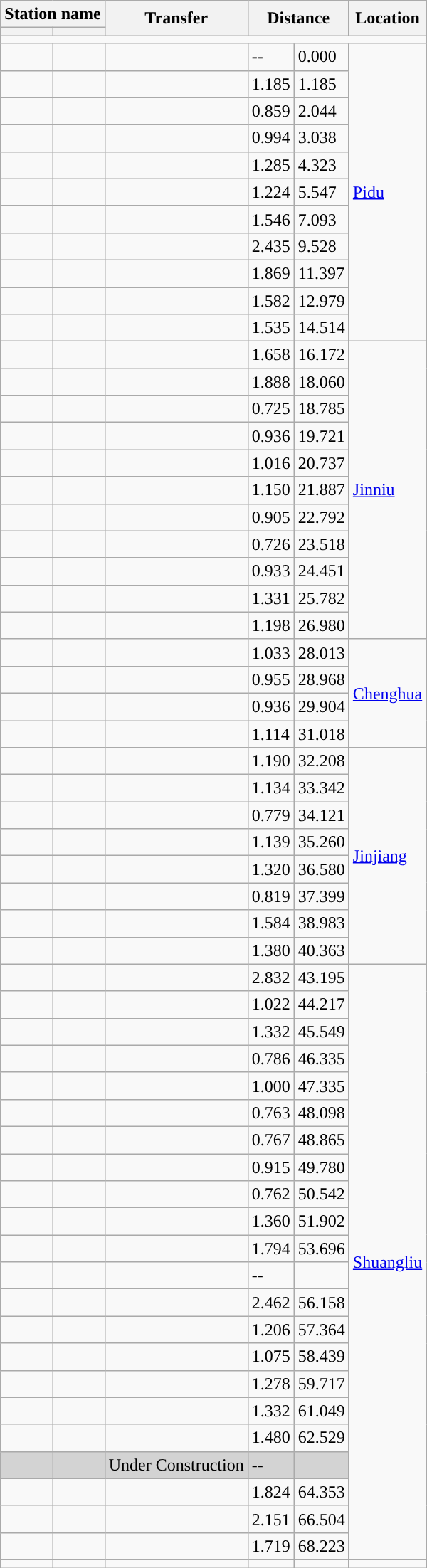<table class="wikitable">
<tr>
<th colspan=2>Station name</th>
<th rowspan=2>Transfer</th>
<th colspan="2" rowspan="2">Distance<br></th>
<th rowspan=2>Location</th>
</tr>
<tr>
<th></th>
<th></th>
</tr>
<tr style="background:#">
<td colspan = "8"></td>
</tr>
<tr>
<td></td>
<td></td>
<td></td>
<td>--</td>
<td>0.000</td>
<td rowspan="11"><a href='#'>Pidu</a></td>
</tr>
<tr>
<td></td>
<td></td>
<td></td>
<td>1.185</td>
<td>1.185</td>
</tr>
<tr>
<td></td>
<td></td>
<td></td>
<td>0.859</td>
<td>2.044</td>
</tr>
<tr>
<td></td>
<td></td>
<td></td>
<td>0.994</td>
<td>3.038</td>
</tr>
<tr>
<td></td>
<td></td>
<td></td>
<td>1.285</td>
<td>4.323</td>
</tr>
<tr>
<td></td>
<td></td>
<td></td>
<td>1.224</td>
<td>5.547</td>
</tr>
<tr>
<td></td>
<td></td>
<td></td>
<td>1.546</td>
<td>7.093</td>
</tr>
<tr>
<td></td>
<td></td>
<td></td>
<td>2.435</td>
<td>9.528</td>
</tr>
<tr>
<td></td>
<td></td>
<td></td>
<td>1.869</td>
<td>11.397</td>
</tr>
<tr>
<td></td>
<td></td>
<td></td>
<td>1.582</td>
<td>12.979</td>
</tr>
<tr>
<td></td>
<td></td>
<td></td>
<td>1.535</td>
<td>14.514</td>
</tr>
<tr>
<td></td>
<td></td>
<td></td>
<td>1.658</td>
<td>16.172</td>
<td rowspan="11"><a href='#'>Jinniu</a></td>
</tr>
<tr>
<td></td>
<td></td>
<td></td>
<td>1.888</td>
<td>18.060</td>
</tr>
<tr>
<td></td>
<td></td>
<td></td>
<td>0.725</td>
<td>18.785</td>
</tr>
<tr>
<td></td>
<td></td>
<td></td>
<td>0.936</td>
<td>19.721</td>
</tr>
<tr>
<td></td>
<td></td>
<td></td>
<td>1.016</td>
<td>20.737</td>
</tr>
<tr>
<td></td>
<td></td>
<td></td>
<td>1.150</td>
<td>21.887</td>
</tr>
<tr>
<td></td>
<td></td>
<td></td>
<td>0.905</td>
<td>22.792</td>
</tr>
<tr>
<td></td>
<td></td>
<td></td>
<td>0.726</td>
<td>23.518</td>
</tr>
<tr>
<td></td>
<td></td>
<td></td>
<td>0.933</td>
<td>24.451</td>
</tr>
<tr>
<td></td>
<td></td>
<td></td>
<td>1.331</td>
<td>25.782</td>
</tr>
<tr>
<td></td>
<td></td>
<td></td>
<td>1.198</td>
<td>26.980</td>
</tr>
<tr>
<td></td>
<td></td>
<td></td>
<td>1.033</td>
<td>28.013</td>
<td rowspan="4"><a href='#'>Chenghua</a></td>
</tr>
<tr>
<td></td>
<td></td>
<td></td>
<td>0.955</td>
<td>28.968</td>
</tr>
<tr>
<td></td>
<td></td>
<td></td>
<td>0.936</td>
<td>29.904</td>
</tr>
<tr>
<td></td>
<td></td>
<td></td>
<td>1.114</td>
<td>31.018</td>
</tr>
<tr>
<td></td>
<td></td>
<td></td>
<td>1.190</td>
<td>32.208</td>
<td rowspan="8"><a href='#'>Jinjiang</a></td>
</tr>
<tr>
<td></td>
<td></td>
<td></td>
<td>1.134</td>
<td>33.342</td>
</tr>
<tr>
<td></td>
<td></td>
<td></td>
<td>0.779</td>
<td>34.121</td>
</tr>
<tr>
<td></td>
<td></td>
<td></td>
<td>1.139</td>
<td>35.260</td>
</tr>
<tr>
<td></td>
<td></td>
<td></td>
<td>1.320</td>
<td>36.580</td>
</tr>
<tr>
<td></td>
<td></td>
<td></td>
<td>0.819</td>
<td>37.399</td>
</tr>
<tr>
<td></td>
<td></td>
<td></td>
<td>1.584</td>
<td>38.983</td>
</tr>
<tr>
<td></td>
<td></td>
<td></td>
<td>1.380</td>
<td>40.363</td>
</tr>
<tr>
<td></td>
<td></td>
<td></td>
<td>2.832</td>
<td>43.195</td>
<td rowspan="22"><a href='#'>Shuangliu</a></td>
</tr>
<tr>
<td></td>
<td></td>
<td></td>
<td>1.022</td>
<td>44.217</td>
</tr>
<tr>
<td></td>
<td></td>
<td></td>
<td>1.332</td>
<td>45.549</td>
</tr>
<tr>
<td></td>
<td></td>
<td></td>
<td>0.786</td>
<td>46.335</td>
</tr>
<tr>
<td></td>
<td></td>
<td></td>
<td>1.000</td>
<td>47.335</td>
</tr>
<tr>
<td></td>
<td></td>
<td></td>
<td>0.763</td>
<td>48.098</td>
</tr>
<tr>
<td></td>
<td></td>
<td></td>
<td>0.767</td>
<td>48.865</td>
</tr>
<tr>
<td></td>
<td></td>
<td></td>
<td>0.915</td>
<td>49.780</td>
</tr>
<tr>
<td></td>
<td></td>
<td></td>
<td>0.762</td>
<td>50.542</td>
</tr>
<tr>
<td></td>
<td></td>
<td></td>
<td>1.360</td>
<td>51.902</td>
</tr>
<tr>
<td></td>
<td></td>
<td></td>
<td>1.794</td>
<td>53.696</td>
</tr>
<tr>
<td></td>
<td></td>
<td></td>
<td>--</td>
<td></td>
</tr>
<tr>
<td></td>
<td></td>
<td></td>
<td>2.462</td>
<td>56.158</td>
</tr>
<tr>
<td></td>
<td></td>
<td></td>
<td>1.206</td>
<td>57.364</td>
</tr>
<tr>
<td></td>
<td></td>
<td></td>
<td>1.075</td>
<td>58.439</td>
</tr>
<tr>
<td></td>
<td></td>
<td> </td>
<td>1.278</td>
<td>59.717</td>
</tr>
<tr>
<td></td>
<td></td>
<td></td>
<td>1.332</td>
<td>61.049</td>
</tr>
<tr>
<td></td>
<td></td>
<td></td>
<td>1.480</td>
<td>62.529</td>
</tr>
<tr bgcolor="lightgrey">
<td></td>
<td></td>
<td>Under Construction</td>
<td>--</td>
<td></td>
</tr>
<tr>
<td></td>
<td></td>
<td></td>
<td>1.824</td>
<td>64.353</td>
</tr>
<tr>
<td></td>
<td></td>
<td></td>
<td>2.151</td>
<td>66.504</td>
</tr>
<tr>
<td></td>
<td></td>
<td></td>
<td>1.719</td>
<td>68.223</td>
</tr>
<tr style="background:#">
<td></td>
<td></td>
<td></td>
<td></td>
<td></td>
<td></td>
</tr>
</table>
